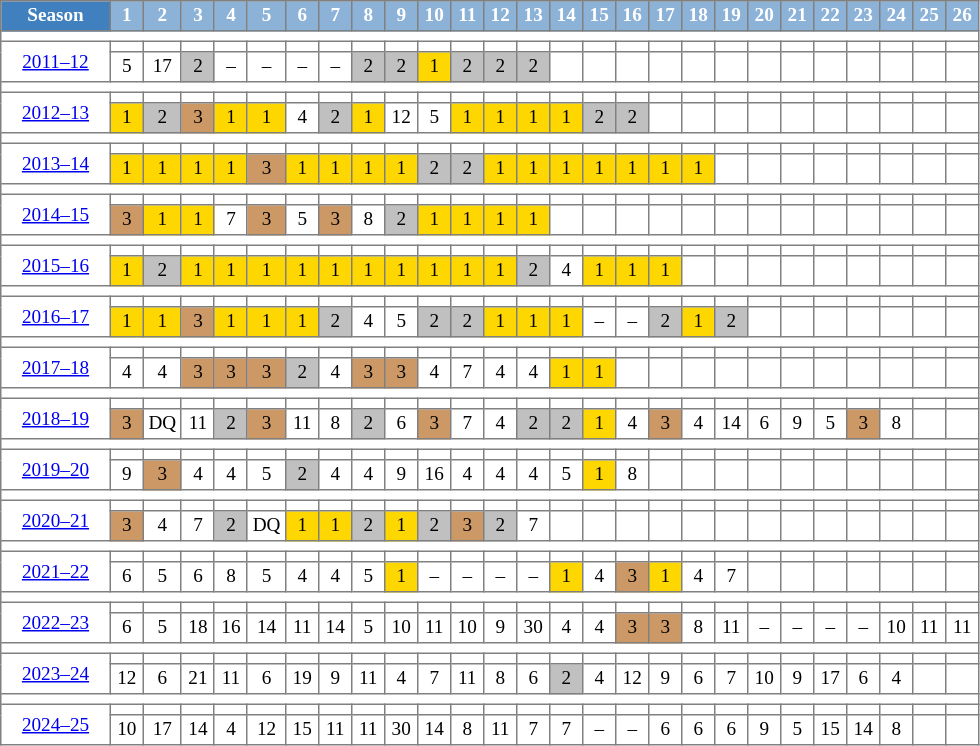<table cellpadding="3" cellspacing="0" border="1" style="background:#ffffff; font-size:80%; line-height:13px; border:grey solid 1px; border-collapse:collapse;">
<tr style="background:#ccc; text-align:center; color:white">
<td style="background:#4180be;" width="65px"><strong>Season</strong></td>
<td style="background:#8CB2D8;" width="15px"><strong>1</strong></td>
<td style="background:#8CB2D8;" width="15px"><strong>2</strong></td>
<td style="background:#8CB2D8;" width="15px"><strong>3</strong></td>
<td style="background:#8CB2D8;" width="15px"><strong>4</strong></td>
<td style="background:#8CB2D8;" width="15px"><strong>5</strong></td>
<td style="background:#8CB2D8;" width="15px"><strong>6</strong></td>
<td style="background:#8CB2D8;" width="15px"><strong>7</strong></td>
<td style="background:#8CB2D8;" width="15px"><strong>8</strong></td>
<td style="background:#8CB2D8;" width="15px"><strong>9</strong></td>
<td style="background:#8CB2D8;" width="15px"><strong>10</strong></td>
<td style="background:#8CB2D8;" width="15px"><strong>11</strong></td>
<td style="background:#8CB2D8;" width="15px"><strong>12</strong></td>
<td style="background:#8CB2D8;" width="15px"><strong>13</strong></td>
<td style="background:#8CB2D8;" width="15px"><strong>14</strong></td>
<td style="background:#8CB2D8;" width="15px"><strong>15</strong></td>
<td style="background:#8CB2D8;" width="15px"><strong>16</strong></td>
<td style="background:#8CB2D8;" width="15px"><strong>17</strong></td>
<td style="background:#8CB2D8;" width="15px"><strong>18</strong></td>
<td style="background:#8CB2D8;" width="15px"><strong>19</strong></td>
<td style="background:#8CB2D8;" width="15px"><strong>20</strong></td>
<td style="background:#8CB2D8;" width="15px"><strong>21</strong></td>
<td style="background:#8CB2D8;" width="15px"><strong>22</strong></td>
<td style="background:#8CB2D8;" width="15px"><strong>23</strong></td>
<td style="background:#8CB2D8;" width="15px"><strong>24</strong></td>
<td style="background:#8CB2D8;" width="15px"><strong>25</strong></td>
<td style="background:#8CB2D8;" width="15px"><strong>26</strong></td>
</tr>
<tr>
<td colspan="27"></td>
</tr>
<tr align=center>
<td rowspan=2><a href='#'>2011–12</a></td>
<th></th>
<th></th>
<th></th>
<th></th>
<th></th>
<th></th>
<th></th>
<th></th>
<th></th>
<th></th>
<th></th>
<th></th>
<th></th>
<th></th>
<th></th>
<th></th>
<th></th>
<th></th>
<th></th>
<th></th>
<th></th>
<th></th>
<th></th>
<th></th>
<th></th>
<th></th>
</tr>
<tr align=center>
<td>5</td>
<td>17</td>
<td bgcolor=silver>2</td>
<td>–</td>
<td>–</td>
<td>–</td>
<td>–</td>
<td bgcolor=silver>2</td>
<td bgcolor=silver>2</td>
<td bgcolor=gold>1</td>
<td bgcolor=silver>2</td>
<td bgcolor=silver>2</td>
<td bgcolor=silver>2</td>
<td></td>
<td></td>
<td></td>
<td></td>
<td></td>
<td></td>
<td></td>
<td></td>
<td></td>
<td></td>
<td></td>
<td></td>
<td></td>
</tr>
<tr>
<td colspan="27"></td>
</tr>
<tr align=center>
<td rowspan=2><a href='#'>2012–13</a></td>
<th></th>
<th></th>
<th></th>
<th></th>
<th></th>
<th></th>
<th></th>
<th></th>
<th></th>
<th></th>
<th></th>
<th></th>
<th></th>
<th></th>
<th></th>
<th></th>
<th></th>
<th></th>
<th></th>
<th></th>
<th></th>
<th></th>
<th></th>
<th></th>
<th></th>
<th></th>
</tr>
<tr align=center>
<td bgcolor=gold>1</td>
<td bgcolor=silver>2</td>
<td bgcolor=#CC9966>3</td>
<td bgcolor=gold>1</td>
<td bgcolor=gold>1</td>
<td>4</td>
<td bgcolor=silver>2</td>
<td bgcolor=gold>1</td>
<td>12</td>
<td>5</td>
<td bgcolor=gold>1</td>
<td bgcolor=gold>1</td>
<td bgcolor=gold>1</td>
<td bgcolor=gold>1</td>
<td bgcolor=silver>2</td>
<td bgcolor=silver>2</td>
<td></td>
<td></td>
<td></td>
<td></td>
<td></td>
<td></td>
<td></td>
<td></td>
<td></td>
<td></td>
</tr>
<tr>
<td colspan="27"></td>
</tr>
<tr align=center>
<td rowspan=2><a href='#'>2013–14</a></td>
<th></th>
<th></th>
<th></th>
<th></th>
<th></th>
<th></th>
<th></th>
<th></th>
<th></th>
<th></th>
<th></th>
<th></th>
<th></th>
<th></th>
<th></th>
<th></th>
<th></th>
<th></th>
<th></th>
<th></th>
<th></th>
<th></th>
<th></th>
<th></th>
<th></th>
<th></th>
</tr>
<tr align=center>
<td bgcolor=gold>1</td>
<td bgcolor=gold>1</td>
<td bgcolor=gold>1</td>
<td bgcolor=gold>1</td>
<td bgcolor=#CC9966>3</td>
<td bgcolor=gold>1</td>
<td bgcolor=gold>1</td>
<td bgcolor=gold>1</td>
<td bgcolor=gold>1</td>
<td bgcolor=silver>2</td>
<td bgcolor=silver>2</td>
<td bgcolor=gold>1</td>
<td bgcolor=gold>1</td>
<td bgcolor=gold>1</td>
<td bgcolor=gold>1</td>
<td bgcolor=gold>1</td>
<td bgcolor=gold>1</td>
<td bgcolor=gold>1</td>
<td></td>
<td></td>
<td></td>
<td></td>
<td></td>
<td></td>
<td></td>
<td></td>
</tr>
<tr>
<td colspan="27"></td>
</tr>
<tr align=center>
<td rowspan=2><a href='#'>2014–15</a></td>
<th></th>
<th></th>
<th></th>
<th></th>
<th></th>
<th></th>
<th></th>
<th></th>
<th></th>
<th></th>
<th></th>
<th></th>
<th></th>
<th></th>
<th></th>
<th></th>
<th></th>
<th></th>
<th></th>
<th></th>
<th></th>
<th></th>
<th></th>
<th></th>
<th></th>
<th></th>
</tr>
<tr align=center>
<td bgcolor=#CC9966>3</td>
<td bgcolor=gold>1</td>
<td bgcolor=gold>1</td>
<td>7</td>
<td bgcolor=#CC9966>3</td>
<td>5</td>
<td bgcolor=#CC9966>3</td>
<td>8</td>
<td bgcolor=silver>2</td>
<td bgcolor=gold>1</td>
<td bgcolor=gold>1</td>
<td bgcolor=gold>1</td>
<td bgcolor=gold>1</td>
<td></td>
<td></td>
<td></td>
<td></td>
<td></td>
<td></td>
<td></td>
<td></td>
<td></td>
<td></td>
<td></td>
<td></td>
<td></td>
</tr>
<tr>
<td colspan="27"></td>
</tr>
<tr align=center>
<td rowspan=2 width=66px><a href='#'>2015–16</a></td>
<th></th>
<th></th>
<th></th>
<th></th>
<th></th>
<th></th>
<th></th>
<th></th>
<th></th>
<th></th>
<th></th>
<th></th>
<th></th>
<th></th>
<th></th>
<th></th>
<th></th>
<th></th>
<th></th>
<th></th>
<th></th>
<th></th>
<th></th>
<th></th>
<th></th>
<th></th>
</tr>
<tr align=center>
<td bgcolor=gold>1</td>
<td bgcolor=silver>2</td>
<td bgcolor=gold>1</td>
<td bgcolor=gold>1</td>
<td bgcolor=gold>1</td>
<td bgcolor=gold>1</td>
<td bgcolor=gold>1</td>
<td bgcolor=gold>1</td>
<td bgcolor=gold>1</td>
<td bgcolor=gold>1</td>
<td bgcolor=gold>1</td>
<td bgcolor=gold>1</td>
<td bgcolor=silver>2</td>
<td>4</td>
<td bgcolor=gold>1</td>
<td bgcolor=gold>1</td>
<td bgcolor=gold>1</td>
<td></td>
<td></td>
<td></td>
<td></td>
<td></td>
<td></td>
<td></td>
<td></td>
<td></td>
</tr>
<tr>
<td colspan="27"></td>
</tr>
<tr align=center>
<td rowspan=2 width=66px><a href='#'>2016–17</a></td>
<th></th>
<th></th>
<th></th>
<th></th>
<th></th>
<th></th>
<th></th>
<th></th>
<th></th>
<th></th>
<th></th>
<th></th>
<th></th>
<th></th>
<th></th>
<th></th>
<th></th>
<th></th>
<th></th>
<th></th>
<th></th>
<th></th>
<th></th>
<th></th>
<th></th>
<th></th>
</tr>
<tr align=center>
<td bgcolor=gold>1</td>
<td bgcolor=gold>1</td>
<td bgcolor=#CC9966>3</td>
<td bgcolor=gold>1</td>
<td bgcolor=gold>1</td>
<td bgcolor=gold>1</td>
<td bgcolor=silver>2</td>
<td>4</td>
<td>5</td>
<td bgcolor=silver>2</td>
<td bgcolor=silver>2</td>
<td bgcolor=gold>1</td>
<td bgcolor=gold>1</td>
<td bgcolor=gold>1</td>
<td>–</td>
<td>–</td>
<td bgcolor=silver>2</td>
<td bgcolor=gold>1</td>
<td bgcolor=silver>2</td>
<td></td>
<td></td>
<td></td>
<td></td>
<td></td>
<td></td>
<td></td>
</tr>
<tr>
<td colspan="27"></td>
</tr>
<tr align=center>
<td rowspan=2 width=66px><a href='#'>2017–18</a></td>
<th></th>
<th></th>
<th></th>
<th></th>
<th></th>
<th></th>
<th></th>
<th></th>
<th></th>
<th></th>
<th></th>
<th></th>
<th></th>
<th></th>
<th></th>
<th></th>
<th></th>
<th></th>
<th></th>
<th></th>
<th></th>
<th></th>
<th></th>
<th></th>
<th></th>
<th></th>
</tr>
<tr align=center>
<td>4</td>
<td>4</td>
<td bgcolor=#CC9966>3</td>
<td bgcolor=#CC9966>3</td>
<td bgcolor=#CC9966>3</td>
<td bgcolor=silver>2</td>
<td>4</td>
<td bgcolor=#CC9966>3</td>
<td bgcolor=#CC9966>3</td>
<td>4</td>
<td>7</td>
<td>4</td>
<td>4</td>
<td bgcolor=gold>1</td>
<td bgcolor=gold>1</td>
<td></td>
<td></td>
<td></td>
<td></td>
<td></td>
<td></td>
<td></td>
<td></td>
<td></td>
<td></td>
<td></td>
</tr>
<tr>
<td colspan="27"></td>
</tr>
<tr align=center>
<td rowspan=2 width=66px><a href='#'>2018–19</a></td>
<th></th>
<th></th>
<th></th>
<th></th>
<th></th>
<th></th>
<th></th>
<th></th>
<th></th>
<th></th>
<th></th>
<th></th>
<th></th>
<th></th>
<th></th>
<th></th>
<th></th>
<th></th>
<th></th>
<th></th>
<th></th>
<th></th>
<th></th>
<th></th>
<th></th>
<th></th>
</tr>
<tr align=center>
<td bgcolor=#CC9966>3</td>
<td>DQ</td>
<td>11</td>
<td bgcolor=silver>2</td>
<td bgcolor=#CC9966>3</td>
<td>11</td>
<td>8</td>
<td bgcolor=silver>2</td>
<td>6</td>
<td bgcolor=#CC9966>3</td>
<td>7</td>
<td>4</td>
<td bgcolor=silver>2</td>
<td bgcolor=silver>2</td>
<td bgcolor=gold>1</td>
<td>4</td>
<td bgcolor=#CC9966>3</td>
<td>4</td>
<td>14</td>
<td>6</td>
<td>9</td>
<td>5</td>
<td bgcolor=#CC9966>3</td>
<td>8</td>
<td></td>
<td></td>
</tr>
<tr>
<td colspan="27"></td>
</tr>
<tr align=center>
<td rowspan=2 width=66px><a href='#'>2019–20</a></td>
<th></th>
<th></th>
<th></th>
<th></th>
<th></th>
<th></th>
<th></th>
<th></th>
<th></th>
<th></th>
<th></th>
<th></th>
<th></th>
<th></th>
<th></th>
<th></th>
<th></th>
<th></th>
<th></th>
<th></th>
<th></th>
<th></th>
<th></th>
<th></th>
<th></th>
<th></th>
</tr>
<tr align=center>
<td>9</td>
<td bgcolor=#CC9966>3</td>
<td>4</td>
<td>4</td>
<td>5</td>
<td bgcolor=silver>2</td>
<td>4</td>
<td>4</td>
<td>9</td>
<td>16</td>
<td>4</td>
<td>4</td>
<td>4</td>
<td>5</td>
<td bgcolor=gold>1</td>
<td>8</td>
<td></td>
<td></td>
<td></td>
<td></td>
<td></td>
<td></td>
<td></td>
<td></td>
<td></td>
<td></td>
</tr>
<tr>
<td colspan="27"></td>
</tr>
<tr align=center>
<td rowspan=2 width=66px><a href='#'>2020–21</a></td>
<th></th>
<th></th>
<th></th>
<th></th>
<th></th>
<th></th>
<th></th>
<th></th>
<th></th>
<th></th>
<th></th>
<th></th>
<th></th>
<th></th>
<th></th>
<th></th>
<th></th>
<th></th>
<th></th>
<th></th>
<th></th>
<th></th>
<th></th>
<th></th>
<th></th>
<th></th>
</tr>
<tr align=center>
<td bgcolor=#CC9966>3</td>
<td>4</td>
<td>7</td>
<td bgcolor=silver>2</td>
<td>DQ</td>
<td bgcolor=gold>1</td>
<td bgcolor=gold>1</td>
<td bgcolor=silver>2</td>
<td bgcolor=gold>1</td>
<td bgcolor=silver>2</td>
<td bgcolor=#CC9966>3</td>
<td bgcolor=silver>2</td>
<td>7</td>
<td></td>
<td></td>
<td></td>
<td></td>
<td></td>
<td></td>
<td></td>
<td></td>
<td></td>
<td></td>
<td></td>
<td></td>
<td></td>
</tr>
<tr>
<td colspan="27"></td>
</tr>
<tr align=center>
<td rowspan=2 width=66px><a href='#'>2021–22</a></td>
<th></th>
<th></th>
<th></th>
<th></th>
<th></th>
<th></th>
<th></th>
<th></th>
<th></th>
<th></th>
<th></th>
<th></th>
<th></th>
<th></th>
<th></th>
<th></th>
<th></th>
<th></th>
<th></th>
<th></th>
<th></th>
<th></th>
<th></th>
<th></th>
<th></th>
<th></th>
</tr>
<tr align=center>
<td>6</td>
<td>5</td>
<td>6</td>
<td>8</td>
<td>5</td>
<td>4</td>
<td>4</td>
<td>5</td>
<td bgcolor=gold>1</td>
<td>–</td>
<td>–</td>
<td>–</td>
<td>–</td>
<td bgcolor=gold>1</td>
<td>4</td>
<td bgcolor=#CC9966>3</td>
<td bgcolor=gold>1</td>
<td>4</td>
<td>7</td>
<td></td>
<td></td>
<td></td>
<td></td>
<td></td>
<td></td>
<td></td>
</tr>
<tr>
<td colspan="27"></td>
</tr>
<tr align=center>
<td rowspan=2 width=66px><a href='#'>2022–23</a></td>
<th></th>
<th></th>
<th></th>
<th></th>
<th></th>
<th></th>
<th></th>
<th></th>
<th></th>
<th></th>
<th></th>
<th></th>
<th></th>
<th></th>
<th></th>
<th></th>
<th></th>
<th></th>
<th></th>
<th></th>
<th></th>
<th></th>
<th></th>
<th></th>
<th></th>
<th></th>
</tr>
<tr align=center>
<td>6</td>
<td>5</td>
<td>18</td>
<td>16</td>
<td>14</td>
<td>11</td>
<td>14</td>
<td>5</td>
<td>10</td>
<td>11</td>
<td>10</td>
<td>9</td>
<td>30</td>
<td>4</td>
<td>4</td>
<td bgcolor=#CC9966>3</td>
<td bgcolor=#CC9966>3</td>
<td>8</td>
<td>11</td>
<td>–</td>
<td>–</td>
<td>–</td>
<td>–</td>
<td>10</td>
<td>11</td>
<td>11</td>
</tr>
<tr>
<td colspan="27"></td>
</tr>
<tr align=center>
<td rowspan=2 width=66px><a href='#'>2023–24</a></td>
<th></th>
<th></th>
<th></th>
<th></th>
<th></th>
<th></th>
<th></th>
<th></th>
<th></th>
<th></th>
<th></th>
<th></th>
<th></th>
<th></th>
<th></th>
<th></th>
<th></th>
<th></th>
<th></th>
<th></th>
<th></th>
<th></th>
<th></th>
<th></th>
<th></th>
<th></th>
</tr>
<tr align=center>
<td>12</td>
<td>6</td>
<td>21</td>
<td>11</td>
<td>6</td>
<td>19</td>
<td>9</td>
<td>11</td>
<td>4</td>
<td>7</td>
<td>11</td>
<td>8</td>
<td>6</td>
<td bgcolor=silver>2</td>
<td>4</td>
<td>12</td>
<td>9</td>
<td>6</td>
<td>7</td>
<td>10</td>
<td>9</td>
<td>17</td>
<td>6</td>
<td>4</td>
<td></td>
<td></td>
</tr>
<tr>
<td colspan=27></td>
</tr>
<tr align=center>
<td rowspan=2 width=66px><a href='#'>2024–25</a></td>
<th></th>
<th></th>
<th></th>
<th></th>
<th></th>
<th></th>
<th></th>
<th></th>
<th></th>
<th></th>
<th></th>
<th></th>
<th></th>
<th></th>
<th></th>
<th></th>
<th></th>
<th></th>
<th></th>
<th></th>
<th></th>
<th></th>
<th></th>
<th></th>
<th></th>
<th></th>
</tr>
<tr align=center>
<td>10</td>
<td>17</td>
<td>14</td>
<td>4</td>
<td>12</td>
<td>15</td>
<td>11</td>
<td>11</td>
<td>30</td>
<td>14</td>
<td>8</td>
<td>11</td>
<td>7</td>
<td>7</td>
<td>–</td>
<td>–</td>
<td>6</td>
<td>6</td>
<td>6</td>
<td>9</td>
<td>5</td>
<td>15</td>
<td>14</td>
<td>8</td>
<td></td>
</tr>
</table>
